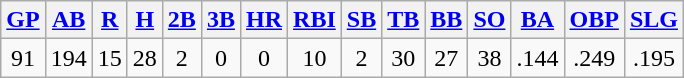<table class="wikitable">
<tr>
<th><a href='#'>GP</a></th>
<th><a href='#'>AB</a></th>
<th><a href='#'>R</a></th>
<th><a href='#'>H</a></th>
<th><a href='#'>2B</a></th>
<th><a href='#'>3B</a></th>
<th><a href='#'>HR</a></th>
<th><a href='#'>RBI</a></th>
<th><a href='#'>SB</a></th>
<th><a href='#'>TB</a></th>
<th><a href='#'>BB</a></th>
<th><a href='#'>SO</a></th>
<th><a href='#'>BA</a></th>
<th><a href='#'>OBP</a></th>
<th><a href='#'>SLG</a></th>
</tr>
<tr align=center>
<td>91</td>
<td>194</td>
<td>15</td>
<td>28</td>
<td>2</td>
<td>0</td>
<td>0</td>
<td>10</td>
<td>2</td>
<td>30</td>
<td>27</td>
<td>38</td>
<td>.144</td>
<td>.249</td>
<td>.195</td>
</tr>
</table>
